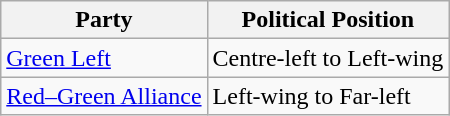<table class="wikitable mw-collapsible mw-collapsed">
<tr>
<th>Party</th>
<th>Political Position</th>
</tr>
<tr>
<td><a href='#'>Green Left</a></td>
<td>Centre-left to Left-wing</td>
</tr>
<tr>
<td><a href='#'>Red–Green Alliance</a></td>
<td>Left-wing to Far-left</td>
</tr>
</table>
